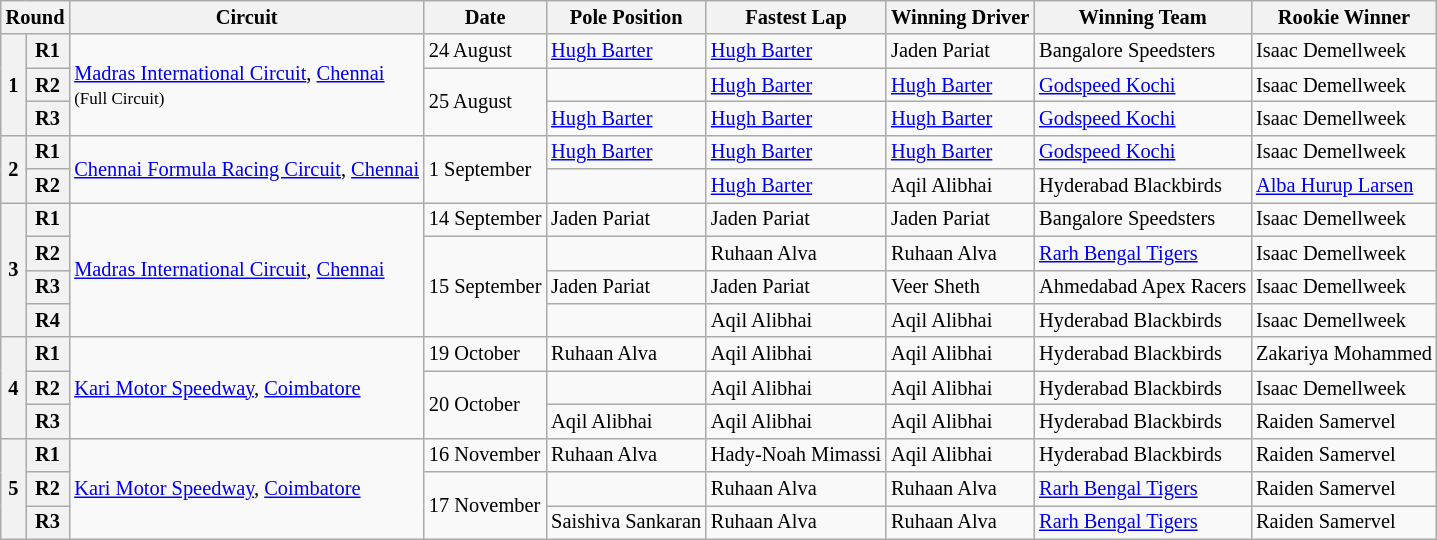<table class="wikitable" style="font-size: 85%">
<tr>
<th colspan=2>Round</th>
<th>Circuit</th>
<th>Date</th>
<th>Pole Position</th>
<th>Fastest Lap</th>
<th>Winning Driver</th>
<th>Winning Team</th>
<th>Rookie Winner</th>
</tr>
<tr>
<th rowspan=3>1</th>
<th>R1</th>
<td rowspan=3><a href='#'>Madras International Circuit</a>, <a href='#'>Chennai</a><br><small>(Full Circuit)</small></td>
<td>24 August</td>
<td> <a href='#'>Hugh Barter</a></td>
<td> <a href='#'>Hugh Barter</a></td>
<td> Jaden Pariat</td>
<td>Bangalore Speedsters</td>
<td> Isaac Demellweek</td>
</tr>
<tr>
<th>R2</th>
<td rowspan=2>25 August</td>
<td></td>
<td> <a href='#'>Hugh Barter</a></td>
<td> <a href='#'>Hugh Barter</a></td>
<td><a href='#'>Godspeed Kochi</a></td>
<td> Isaac Demellweek</td>
</tr>
<tr>
<th>R3</th>
<td> <a href='#'>Hugh Barter</a></td>
<td> <a href='#'>Hugh Barter</a></td>
<td> <a href='#'>Hugh Barter</a></td>
<td><a href='#'>Godspeed Kochi</a></td>
<td> Isaac Demellweek</td>
</tr>
<tr>
<th rowspan=2>2</th>
<th>R1</th>
<td rowspan=2 nowrap><a href='#'>Chennai Formula Racing Circuit</a>, <a href='#'>Chennai</a></td>
<td rowspan=2>1 September</td>
<td> <a href='#'>Hugh Barter</a></td>
<td> <a href='#'>Hugh Barter</a></td>
<td> <a href='#'>Hugh Barter</a></td>
<td><a href='#'>Godspeed Kochi</a></td>
<td> Isaac Demellweek</td>
</tr>
<tr>
<th>R2</th>
<td></td>
<td> <a href='#'>Hugh Barter</a></td>
<td> Aqil Alibhai</td>
<td>Hyderabad Blackbirds</td>
<td> <a href='#'>Alba Hurup Larsen</a></td>
</tr>
<tr>
<th rowspan=4>3</th>
<th>R1</th>
<td rowspan=4><a href='#'>Madras International Circuit</a>, <a href='#'>Chennai</a></td>
<td nowrap>14 September</td>
<td> Jaden Pariat</td>
<td> Jaden Pariat</td>
<td> Jaden Pariat</td>
<td>Bangalore Speedsters</td>
<td> Isaac Demellweek</td>
</tr>
<tr>
<th>R2</th>
<td rowspan=3>15 September</td>
<td></td>
<td> Ruhaan Alva</td>
<td> Ruhaan Alva</td>
<td><a href='#'>Rarh Bengal Tigers</a></td>
<td> Isaac Demellweek</td>
</tr>
<tr>
<th>R3</th>
<td> Jaden Pariat</td>
<td> Jaden Pariat</td>
<td> Veer Sheth</td>
<td nowrap>Ahmedabad Apex Racers</td>
<td nowrap> Isaac Demellweek</td>
</tr>
<tr>
<th>R4</th>
<td></td>
<td> Aqil Alibhai</td>
<td> Aqil Alibhai</td>
<td>Hyderabad Blackbirds</td>
<td> Isaac Demellweek</td>
</tr>
<tr>
<th rowspan=3>4</th>
<th>R1</th>
<td rowspan=3><a href='#'>Kari Motor Speedway</a>, <a href='#'>Coimbatore</a></td>
<td>19 October</td>
<td> Ruhaan Alva</td>
<td> Aqil Alibhai</td>
<td> Aqil Alibhai</td>
<td>Hyderabad Blackbirds</td>
<td> Zakariya Mohammed</td>
</tr>
<tr>
<th>R2</th>
<td rowspan=2>20 October</td>
<td></td>
<td> Aqil Alibhai</td>
<td> Aqil Alibhai</td>
<td>Hyderabad Blackbirds</td>
<td> Isaac Demellweek</td>
</tr>
<tr>
<th>R3</th>
<td> Aqil Alibhai</td>
<td> Aqil Alibhai</td>
<td> Aqil Alibhai</td>
<td>Hyderabad Blackbirds</td>
<td> Raiden Samervel</td>
</tr>
<tr>
<th rowspan=3>5</th>
<th>R1</th>
<td rowspan=3><a href='#'>Kari Motor Speedway</a>, <a href='#'>Coimbatore</a></td>
<td>16 November</td>
<td> Ruhaan Alva</td>
<td nowrap> Hady-Noah Mimassi</td>
<td> Aqil Alibhai</td>
<td>Hyderabad Blackbirds</td>
<td> Raiden Samervel</td>
</tr>
<tr>
<th>R2</th>
<td rowspan=2>17 November</td>
<td></td>
<td> Ruhaan Alva</td>
<td> Ruhaan Alva</td>
<td><a href='#'>Rarh Bengal Tigers</a></td>
<td> Raiden Samervel</td>
</tr>
<tr>
<th>R3</th>
<td nowrap> Saishiva Sankaran</td>
<td> Ruhaan Alva</td>
<td nowrap> Ruhaan Alva</td>
<td><a href='#'>Rarh Bengal Tigers</a></td>
<td> Raiden Samervel</td>
</tr>
</table>
